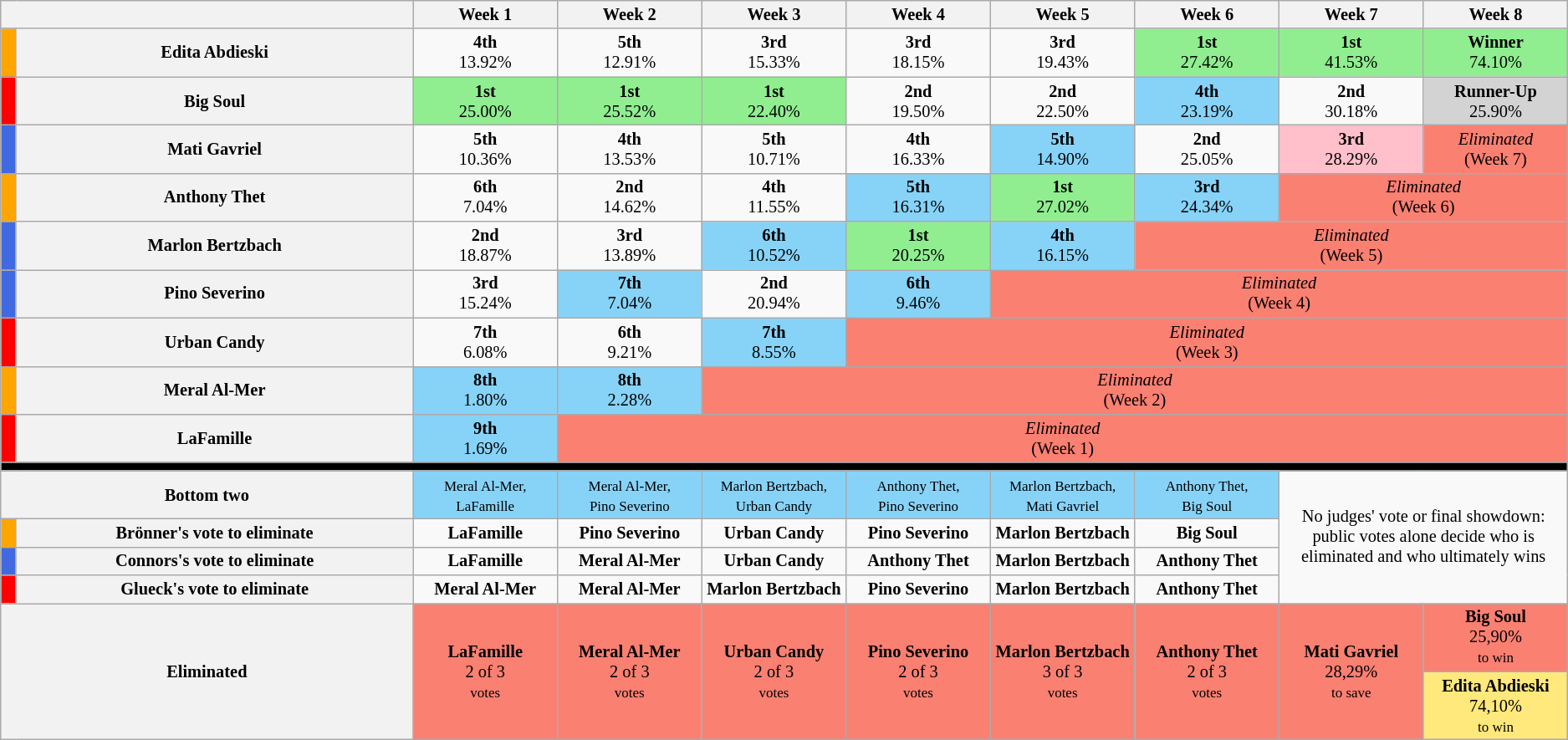<table class="wikitable" style="text-align:center; font-size:85%">
<tr>
<th style="width:20%" colspan=2></th>
<th style="width:7%" scope="col">Week 1</th>
<th style="width:7%" scope="col">Week 2</th>
<th style="width:7%" scope="col">Week 3</th>
<th style="width:7%" scope="col">Week 4</th>
<th style="width:7%" scope="col">Week 5</th>
<th style="width:7%" scope="col">Week 6</th>
<th style="width:7%" scope="col">Week 7</th>
<th style="width:7%" scope="col">Week 8</th>
</tr>
<tr>
<th style="background:#FFA500"></th>
<th>Edita Abdieski</th>
<td><strong>4th</strong><br>13.92%</td>
<td><strong>5th</strong><br>12.91%</td>
<td><strong>3rd</strong><br>15.33%</td>
<td><strong>3rd</strong><br>18.15%</td>
<td><strong>3rd</strong><br>19.43%</td>
<td style="background:lightgreen"><strong>1st</strong><br>27.42%</td>
<td style="background:lightgreen"><strong>1st</strong><br>41.53%</td>
<td style="background:lightgreen"><strong>Winner</strong><br>74.10%</td>
</tr>
<tr>
<th style="background:#FF0000"></th>
<th>Big Soul</th>
<td style="background:lightgreen"><strong>1st</strong><br>25.00%</td>
<td style="background:lightgreen"><strong>1st</strong><br>25.52%</td>
<td style="background:lightgreen"><strong>1st</strong><br>22.40%</td>
<td><strong>2nd</strong><br>19.50%</td>
<td><strong>2nd</strong><br>22.50%</td>
<td style="background:#87D3F8"><strong>4th</strong><br>23.19%</td>
<td><strong>2nd</strong><br>30.18%</td>
<td style="background:lightgrey"><strong>Runner-Up</strong><br>25.90%</td>
</tr>
<tr>
<th style="background:#4169E1"></th>
<th>Mati Gavriel</th>
<td><strong>5th</strong><br>10.36%</td>
<td><strong>4th</strong><br>13.53%</td>
<td><strong>5th</strong><br>10.71%</td>
<td><strong>4th</strong><br>16.33%</td>
<td style="background:#87D3F8"><strong>5th</strong><br>14.90%</td>
<td><strong>2nd</strong><br>25.05%</td>
<td style="background:pink"><strong>3rd</strong><br>28.29%</td>
<td style="background:#FA8072"><em>Eliminated</em><br>(Week 7)</td>
</tr>
<tr>
<th style="background:#FFA500"></th>
<th>Anthony Thet</th>
<td><strong>6th</strong><br>7.04%</td>
<td><strong>2nd</strong><br>14.62%</td>
<td><strong>4th</strong><br>11.55%</td>
<td style="background:#87D3F8"><strong>5th</strong><br>16.31%</td>
<td style="background:lightgreen"><strong>1st</strong><br>27.02%</td>
<td style="background:#87D3F8"><strong>3rd</strong><br>24.34%</td>
<td style="background:#FA8072" colspan=2><em>Eliminated</em><br>(Week 6)</td>
</tr>
<tr>
<th style="background:#4169E1"></th>
<th>Marlon Bertzbach</th>
<td><strong>2nd</strong><br>18.87%</td>
<td><strong>3rd</strong><br>13.89%</td>
<td style="background:#87D3F8"><strong>6th</strong><br>10.52%</td>
<td style="background:lightgreen"><strong>1st</strong><br>20.25%</td>
<td style="background:#87D3F8"><strong>4th</strong><br>16.15%</td>
<td style="background:#FA8072" colspan=3><em>Eliminated</em><br>(Week 5)</td>
</tr>
<tr>
<th style="background:#4169E1"></th>
<th>Pino Severino</th>
<td><strong>3rd</strong><br>15.24%</td>
<td style="background:#87D3F8"><strong>7th</strong><br>7.04%</td>
<td><strong>2nd</strong><br>20.94%</td>
<td style="background:#87D3F8"><strong>6th</strong><br>9.46%</td>
<td style="background:#FA8072" colspan=4><em>Eliminated</em><br>(Week 4)</td>
</tr>
<tr>
<th style="background:#FF0000"></th>
<th>Urban Candy</th>
<td><strong>7th</strong><br>6.08%</td>
<td><strong>6th</strong><br>9.21%</td>
<td style="background:#87D3F8"><strong>7th</strong><br>8.55%</td>
<td style="background:#FA8072" colspan=5><em>Eliminated</em><br>(Week 3)</td>
</tr>
<tr>
<th style="background:#FFA500"></th>
<th>Meral Al-Mer</th>
<td style="background:#87D3F8"><strong>8th</strong><br>1.80%</td>
<td style="background:#87D3F8"><strong>8th</strong><br>2.28%</td>
<td style="background:#FA8072" colspan=6><em>Eliminated</em><br>(Week 2)</td>
</tr>
<tr>
<th style="background:#FF0000"></th>
<th>LaFamille</th>
<td style="background:#87D3F8"><strong>9th</strong><br>1.69%</td>
<td style="background:#FA8072" colspan=7><em>Eliminated</em><br>(Week 1)</td>
</tr>
<tr>
<td style="background:#000000" colspan=10></td>
</tr>
<tr>
<th colspan=2>Bottom two</th>
<td style="background:#87D3F8"><small>Meral Al-Mer,<br>LaFamille</small></td>
<td style="background:#87D3F8"><small>Meral Al-Mer,<br>Pino Severino</small></td>
<td style="background:#87D3F8"><small>Marlon Bertzbach,<br>Urban Candy</small></td>
<td style="background:#87D3F8"><small>Anthony Thet,<br>Pino Severino</small></td>
<td style="background:#87D3F8"><small>Marlon Bertzbach,<br>Mati Gavriel</small></td>
<td style="background:#87D3F8"><small>Anthony Thet,<br>Big Soul</small></td>
<td rowspan=4 colspan=2>No judges' vote or final showdown: public votes alone decide who is eliminated and who ultimately wins</td>
</tr>
<tr>
<th style="background:#FFA500"></th>
<th>Brönner's vote to eliminate</th>
<td><strong>LaFamille</strong></td>
<td><strong>Pino Severino</strong></td>
<td><strong>Urban Candy</strong></td>
<td><strong>Pino Severino</strong></td>
<td><strong>Marlon Bertzbach</strong></td>
<td><strong>Big Soul</strong></td>
</tr>
<tr>
<th style="background:#4169E1"></th>
<th>Connors's vote to eliminate</th>
<td><strong>LaFamille</strong></td>
<td><strong>Meral Al-Mer</strong></td>
<td><strong>Urban Candy</strong></td>
<td><strong>Anthony Thet</strong></td>
<td><strong>Marlon Bertzbach</strong></td>
<td><strong>Anthony Thet</strong></td>
</tr>
<tr>
<th style="background:#FF0000"></th>
<th>Glueck's vote to eliminate</th>
<td><strong>Meral Al-Mer</strong></td>
<td><strong>Meral Al-Mer</strong></td>
<td><strong>Marlon Bertzbach</strong></td>
<td><strong>Pino Severino</strong></td>
<td><strong>Marlon Bertzbach</strong></td>
<td><strong>Anthony Thet</strong></td>
</tr>
<tr>
<th colspan=2 rowspan=2>Eliminated</th>
<td style="background:#FA8072" rowspan=2><strong>LaFamille</strong><br>2 of 3<br><small>votes</small></td>
<td style="background:#FA8072" rowspan=2><strong>Meral Al-Mer</strong><br>2 of 3<br><small>votes</small></td>
<td style="background:#FA8072" rowspan=2><strong>Urban Candy</strong><br>2 of 3<br><small>votes</small></td>
<td style="background:#FA8072" rowspan=2><strong>Pino Severino</strong><br>2 of 3<br><small>votes</small></td>
<td style="background:#FA8072" rowspan=2><strong>Marlon Bertzbach</strong><br>3 of 3<br><small>votes</small></td>
<td style="background:#FA8072" rowspan=2><strong>Anthony Thet</strong><br>2 of 3<br><small>votes</small></td>
<td style="background:#FA8072" rowspan=2><strong>Mati Gavriel</strong><br>28,29%<small><br>to save</small></td>
<td style="background:#FA8072"><strong>Big Soul</strong><br>25,90%<small><br>to win</small></td>
</tr>
<tr>
<td style="background:#FFE87C"><strong>Edita Abdieski</strong><br>74,10%<small><br>to win</small></td>
</tr>
</table>
